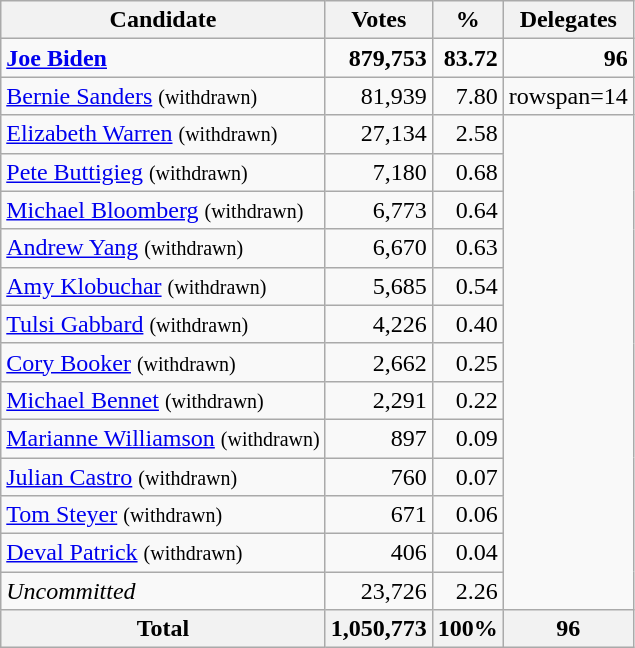<table class="wikitable sortable" style="text-align:right;">
<tr>
<th>Candidate</th>
<th>Votes</th>
<th>%</th>
<th>Delegates</th>
</tr>
<tr>
<td style="text-align:left;" data-sort-value="Biden, Joe"><strong><a href='#'>Joe Biden</a></strong></td>
<td><strong>879,753</strong></td>
<td><strong>83.72</strong></td>
<td><strong>96</strong></td>
</tr>
<tr>
<td style="text-align:left;" data-sort-value="Sanders, Bernie"><a href='#'>Bernie Sanders</a> <small>(withdrawn)</small></td>
<td>81,939</td>
<td>7.80</td>
<td>rowspan=14 </td>
</tr>
<tr>
<td style="text-align:left;" data-sort-value="Warren, Elizabeth"><a href='#'>Elizabeth Warren</a> <small>(withdrawn)</small></td>
<td>27,134</td>
<td>2.58</td>
</tr>
<tr>
<td style="text-align:left;" data-sort-value="Buttigieg, Pete"><a href='#'>Pete Buttigieg</a> <small>(withdrawn)</small></td>
<td>7,180</td>
<td>0.68</td>
</tr>
<tr>
<td style="text-align:left;" data-sort-value="Bloomberg, Michael"><a href='#'>Michael Bloomberg</a> <small>(withdrawn)</small></td>
<td>6,773</td>
<td>0.64</td>
</tr>
<tr>
<td style="text-align:left;" data-sort-value="Yang, Andrew"><a href='#'>Andrew Yang</a> <small>(withdrawn)</small></td>
<td>6,670</td>
<td>0.63</td>
</tr>
<tr>
<td style="text-align:left;" data-sort-value="Klobuchar, Amy"><a href='#'>Amy Klobuchar</a> <small>(withdrawn)</small></td>
<td>5,685</td>
<td>0.54</td>
</tr>
<tr>
<td style="text-align:left;" data-sort-value="Gabbard, Tulsi"><a href='#'>Tulsi Gabbard</a> <small> (withdrawn) </small></td>
<td>4,226</td>
<td>0.40</td>
</tr>
<tr>
<td style="text-align:left;" data-sort-value="Booker, Cory"><a href='#'>Cory Booker</a> <small>(withdrawn)</small></td>
<td>2,662</td>
<td>0.25</td>
</tr>
<tr>
<td style="text-align:left;" data-sort-value="Bennet, Michael"><a href='#'>Michael Bennet</a> <small>(withdrawn)</small></td>
<td>2,291</td>
<td>0.22</td>
</tr>
<tr>
<td style="text-align:left;" data-sort-value="Williamson, Marianne"><a href='#'>Marianne Williamson</a> <small>(withdrawn)</small></td>
<td>897</td>
<td>0.09</td>
</tr>
<tr>
<td style="text-align:left;" data-sort-value="Castro, Julian"><a href='#'>Julian Castro</a> <small>(withdrawn)</small></td>
<td>760</td>
<td>0.07</td>
</tr>
<tr>
<td style="text-align:left;" data-sort-value="Steyer, Tom"><a href='#'>Tom Steyer</a> <small>(withdrawn)</small></td>
<td>671</td>
<td>0.06</td>
</tr>
<tr>
<td style="text-align:left;" data-sort-value="Patrick, Deval"><a href='#'>Deval Patrick</a> <small>(withdrawn)</small></td>
<td>406</td>
<td>0.04</td>
</tr>
<tr>
<td style="text-align:left;" data-sort-value="ZZ"><em>Uncommitted</em></td>
<td>23,726</td>
<td>2.26</td>
</tr>
<tr>
<th>Total</th>
<th>1,050,773</th>
<th>100%</th>
<th>96</th>
</tr>
</table>
